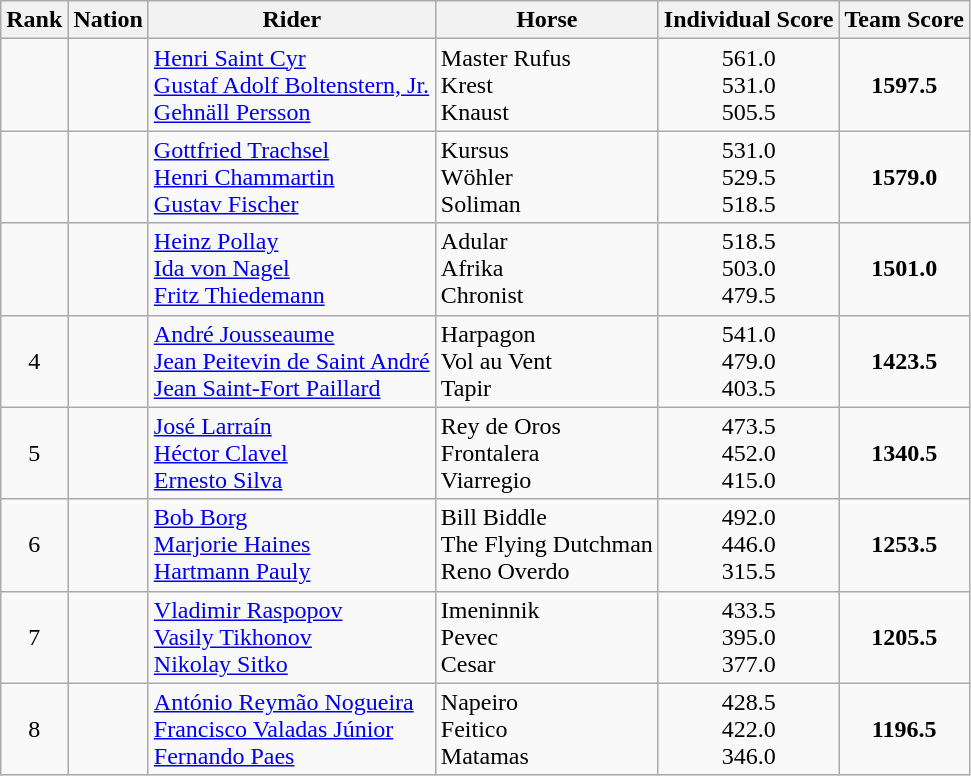<table class="wikitable" style="text-align:center">
<tr>
<th>Rank</th>
<th>Nation</th>
<th>Rider</th>
<th>Horse</th>
<th>Individual Score</th>
<th>Team Score</th>
</tr>
<tr>
<td></td>
<td align=left></td>
<td align=left><a href='#'>Henri Saint Cyr</a> <br> <a href='#'>Gustaf Adolf Boltenstern, Jr.</a> <br> <a href='#'>Gehnäll Persson</a></td>
<td align=left>Master Rufus <br> Krest <br> Knaust</td>
<td>561.0 <br> 531.0 <br> 505.5</td>
<td><strong>1597.5</strong></td>
</tr>
<tr>
<td></td>
<td align=left></td>
<td align=left><a href='#'>Gottfried Trachsel</a> <br> <a href='#'>Henri Chammartin</a> <br> <a href='#'>Gustav Fischer</a></td>
<td align=left>Kursus <br> Wöhler <br> Soliman</td>
<td>531.0 <br> 529.5 <br> 518.5</td>
<td><strong>1579.0</strong></td>
</tr>
<tr>
<td></td>
<td align=left></td>
<td align=left><a href='#'>Heinz Pollay</a> <br> <a href='#'>Ida von Nagel</a> <br> <a href='#'>Fritz Thiedemann</a></td>
<td align=left>Adular <br> Afrika <br> Chronist</td>
<td>518.5 <br> 503.0 <br> 479.5</td>
<td><strong>1501.0</strong></td>
</tr>
<tr>
<td>4</td>
<td align=left></td>
<td align=left><a href='#'>André Jousseaume</a> <br> <a href='#'>Jean Peitevin de Saint André</a> <br> <a href='#'>Jean Saint-Fort Paillard</a></td>
<td align=left>Harpagon <br> Vol au Vent <br> Tapir</td>
<td>541.0 <br> 479.0 <br> 403.5</td>
<td><strong>1423.5</strong></td>
</tr>
<tr>
<td>5</td>
<td align=left></td>
<td align=left><a href='#'>José Larraín</a> <br> <a href='#'>Héctor Clavel</a> <br> <a href='#'>Ernesto Silva</a></td>
<td align=left>Rey de Oros <br> Frontalera <br> Viarregio</td>
<td>473.5 <br> 452.0 <br> 415.0</td>
<td><strong>1340.5</strong></td>
</tr>
<tr>
<td>6</td>
<td align=left></td>
<td align=left><a href='#'>Bob Borg</a> <br> <a href='#'>Marjorie Haines</a> <br> <a href='#'>Hartmann Pauly</a></td>
<td align=left>Bill Biddle <br> The Flying Dutchman <br> Reno Overdo</td>
<td>492.0 <br> 446.0 <br> 315.5</td>
<td><strong>1253.5</strong></td>
</tr>
<tr>
<td>7</td>
<td align=left></td>
<td align=left><a href='#'>Vladimir Raspopov</a> <br> <a href='#'>Vasily Tikhonov</a> <br> <a href='#'>Nikolay Sitko</a></td>
<td align=left>Imeninnik <br> Pevec <br> Cesar</td>
<td>433.5 <br> 395.0 <br> 377.0</td>
<td><strong>1205.5</strong></td>
</tr>
<tr>
<td>8</td>
<td align=left></td>
<td align=left><a href='#'>António Reymão Nogueira</a> <br> <a href='#'>Francisco Valadas Júnior</a> <br> <a href='#'>Fernando Paes</a></td>
<td align=left>Napeiro <br> Feitico <br> Matamas</td>
<td>428.5 <br> 422.0 <br> 346.0</td>
<td><strong>1196.5</strong></td>
</tr>
</table>
